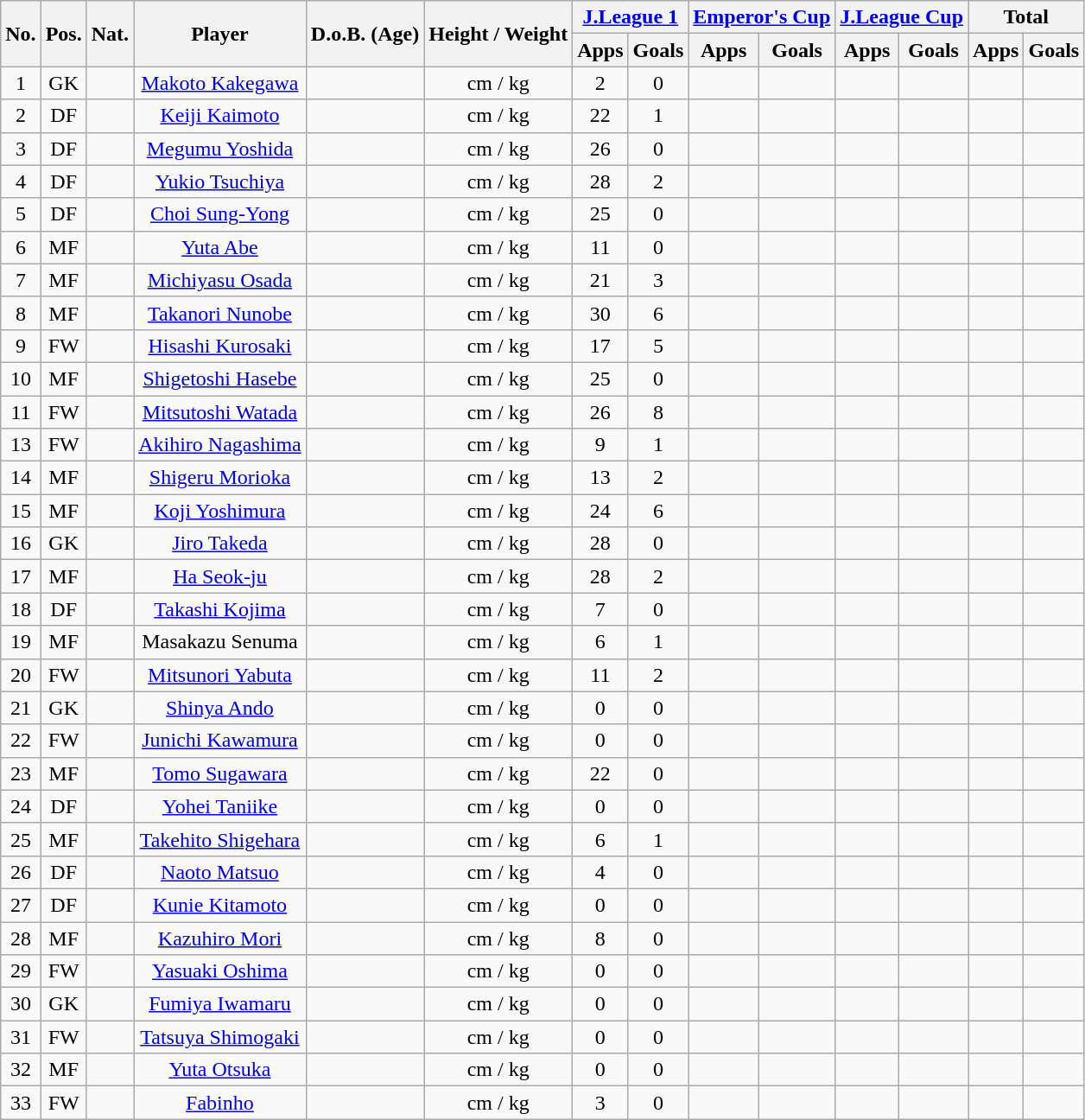<table class="wikitable" style="text-align:center;">
<tr>
<th rowspan="2">No.</th>
<th rowspan="2">Pos.</th>
<th rowspan="2">Nat.</th>
<th rowspan="2">Player</th>
<th rowspan="2">D.o.B. (Age)</th>
<th rowspan="2">Height / Weight</th>
<th colspan="2"><a href='#'>J.League 1</a></th>
<th colspan="2"><a href='#'>Emperor's Cup</a></th>
<th colspan="2"><a href='#'>J.League Cup</a></th>
<th colspan="2">Total</th>
</tr>
<tr>
<th>Apps</th>
<th>Goals</th>
<th>Apps</th>
<th>Goals</th>
<th>Apps</th>
<th>Goals</th>
<th>Apps</th>
<th>Goals</th>
</tr>
<tr>
<td>1</td>
<td>GK</td>
<td></td>
<td><a href='#'>Makoto Kakegawa</a></td>
<td></td>
<td>cm / kg</td>
<td>2</td>
<td>0</td>
<td></td>
<td></td>
<td></td>
<td></td>
<td></td>
<td></td>
</tr>
<tr>
<td>2</td>
<td>DF</td>
<td></td>
<td><a href='#'>Keiji Kaimoto</a></td>
<td></td>
<td>cm / kg</td>
<td>22</td>
<td>1</td>
<td></td>
<td></td>
<td></td>
<td></td>
<td></td>
<td></td>
</tr>
<tr>
<td>3</td>
<td>DF</td>
<td></td>
<td><a href='#'>Megumu Yoshida</a></td>
<td></td>
<td>cm / kg</td>
<td>26</td>
<td>0</td>
<td></td>
<td></td>
<td></td>
<td></td>
<td></td>
<td></td>
</tr>
<tr>
<td>4</td>
<td>DF</td>
<td></td>
<td><a href='#'>Yukio Tsuchiya</a></td>
<td></td>
<td>cm / kg</td>
<td>28</td>
<td>2</td>
<td></td>
<td></td>
<td></td>
<td></td>
<td></td>
<td></td>
</tr>
<tr>
<td>5</td>
<td>DF</td>
<td></td>
<td><a href='#'>Choi Sung-Yong</a></td>
<td></td>
<td>cm / kg</td>
<td>25</td>
<td>0</td>
<td></td>
<td></td>
<td></td>
<td></td>
<td></td>
<td></td>
</tr>
<tr>
<td>6</td>
<td>MF</td>
<td></td>
<td><a href='#'>Yuta Abe</a></td>
<td></td>
<td>cm / kg</td>
<td>11</td>
<td>0</td>
<td></td>
<td></td>
<td></td>
<td></td>
<td></td>
<td></td>
</tr>
<tr>
<td>7</td>
<td>MF</td>
<td></td>
<td><a href='#'>Michiyasu Osada</a></td>
<td></td>
<td>cm / kg</td>
<td>21</td>
<td>3</td>
<td></td>
<td></td>
<td></td>
<td></td>
<td></td>
<td></td>
</tr>
<tr>
<td>8</td>
<td>MF</td>
<td></td>
<td><a href='#'>Takanori Nunobe</a></td>
<td></td>
<td>cm / kg</td>
<td>30</td>
<td>6</td>
<td></td>
<td></td>
<td></td>
<td></td>
<td></td>
<td></td>
</tr>
<tr>
<td>9</td>
<td>FW</td>
<td></td>
<td><a href='#'>Hisashi Kurosaki</a></td>
<td></td>
<td>cm / kg</td>
<td>17</td>
<td>5</td>
<td></td>
<td></td>
<td></td>
<td></td>
<td></td>
<td></td>
</tr>
<tr>
<td>10</td>
<td>MF</td>
<td></td>
<td><a href='#'>Shigetoshi Hasebe</a></td>
<td></td>
<td>cm / kg</td>
<td>25</td>
<td>0</td>
<td></td>
<td></td>
<td></td>
<td></td>
<td></td>
<td></td>
</tr>
<tr>
<td>11</td>
<td>FW</td>
<td></td>
<td><a href='#'>Mitsutoshi Watada</a></td>
<td></td>
<td>cm / kg</td>
<td>26</td>
<td>8</td>
<td></td>
<td></td>
<td></td>
<td></td>
<td></td>
<td></td>
</tr>
<tr>
<td>13</td>
<td>FW</td>
<td></td>
<td><a href='#'>Akihiro Nagashima</a></td>
<td></td>
<td>cm / kg</td>
<td>9</td>
<td>1</td>
<td></td>
<td></td>
<td></td>
<td></td>
<td></td>
<td></td>
</tr>
<tr>
<td>14</td>
<td>MF</td>
<td></td>
<td><a href='#'>Shigeru Morioka</a></td>
<td></td>
<td>cm / kg</td>
<td>13</td>
<td>2</td>
<td></td>
<td></td>
<td></td>
<td></td>
<td></td>
<td></td>
</tr>
<tr>
<td>15</td>
<td>MF</td>
<td></td>
<td><a href='#'>Koji Yoshimura</a></td>
<td></td>
<td>cm / kg</td>
<td>24</td>
<td>6</td>
<td></td>
<td></td>
<td></td>
<td></td>
<td></td>
<td></td>
</tr>
<tr>
<td>16</td>
<td>GK</td>
<td></td>
<td><a href='#'>Jiro Takeda</a></td>
<td></td>
<td>cm / kg</td>
<td>28</td>
<td>0</td>
<td></td>
<td></td>
<td></td>
<td></td>
<td></td>
<td></td>
</tr>
<tr>
<td>17</td>
<td>MF</td>
<td></td>
<td><a href='#'>Ha Seok-ju</a></td>
<td></td>
<td>cm / kg</td>
<td>28</td>
<td>2</td>
<td></td>
<td></td>
<td></td>
<td></td>
<td></td>
<td></td>
</tr>
<tr>
<td>18</td>
<td>DF</td>
<td></td>
<td><a href='#'>Takashi Kojima</a></td>
<td></td>
<td>cm / kg</td>
<td>7</td>
<td>0</td>
<td></td>
<td></td>
<td></td>
<td></td>
<td></td>
<td></td>
</tr>
<tr>
<td>19</td>
<td>MF</td>
<td></td>
<td>Masakazu Senuma</td>
<td></td>
<td>cm / kg</td>
<td>6</td>
<td>1</td>
<td></td>
<td></td>
<td></td>
<td></td>
<td></td>
<td></td>
</tr>
<tr>
<td>20</td>
<td>FW</td>
<td></td>
<td><a href='#'>Mitsunori Yabuta</a></td>
<td></td>
<td>cm / kg</td>
<td>11</td>
<td>2</td>
<td></td>
<td></td>
<td></td>
<td></td>
<td></td>
<td></td>
</tr>
<tr>
<td>21</td>
<td>GK</td>
<td></td>
<td><a href='#'>Shinya Ando</a></td>
<td></td>
<td>cm / kg</td>
<td>0</td>
<td>0</td>
<td></td>
<td></td>
<td></td>
<td></td>
<td></td>
<td></td>
</tr>
<tr>
<td>22</td>
<td>FW</td>
<td></td>
<td><a href='#'>Junichi Kawamura</a></td>
<td></td>
<td>cm / kg</td>
<td>0</td>
<td>0</td>
<td></td>
<td></td>
<td></td>
<td></td>
<td></td>
<td></td>
</tr>
<tr>
<td>23</td>
<td>MF</td>
<td></td>
<td><a href='#'>Tomo Sugawara</a></td>
<td></td>
<td>cm / kg</td>
<td>22</td>
<td>0</td>
<td></td>
<td></td>
<td></td>
<td></td>
<td></td>
<td></td>
</tr>
<tr>
<td>24</td>
<td>DF</td>
<td></td>
<td><a href='#'>Yohei Taniike</a></td>
<td></td>
<td>cm / kg</td>
<td>0</td>
<td>0</td>
<td></td>
<td></td>
<td></td>
<td></td>
<td></td>
<td></td>
</tr>
<tr>
<td>25</td>
<td>MF</td>
<td></td>
<td><a href='#'>Takehito Shigehara</a></td>
<td></td>
<td>cm / kg</td>
<td>6</td>
<td>1</td>
<td></td>
<td></td>
<td></td>
<td></td>
<td></td>
<td></td>
</tr>
<tr>
<td>26</td>
<td>DF</td>
<td></td>
<td><a href='#'>Naoto Matsuo</a></td>
<td></td>
<td>cm / kg</td>
<td>4</td>
<td>0</td>
<td></td>
<td></td>
<td></td>
<td></td>
<td></td>
<td></td>
</tr>
<tr>
<td>27</td>
<td>DF</td>
<td></td>
<td><a href='#'>Kunie Kitamoto</a></td>
<td></td>
<td>cm / kg</td>
<td>0</td>
<td>0</td>
<td></td>
<td></td>
<td></td>
<td></td>
<td></td>
<td></td>
</tr>
<tr>
<td>28</td>
<td>MF</td>
<td></td>
<td><a href='#'>Kazuhiro Mori</a></td>
<td></td>
<td>cm / kg</td>
<td>8</td>
<td>0</td>
<td></td>
<td></td>
<td></td>
<td></td>
<td></td>
<td></td>
</tr>
<tr>
<td>29</td>
<td>FW</td>
<td></td>
<td><a href='#'>Yasuaki Oshima</a></td>
<td></td>
<td>cm / kg</td>
<td>0</td>
<td>0</td>
<td></td>
<td></td>
<td></td>
<td></td>
<td></td>
<td></td>
</tr>
<tr>
<td>30</td>
<td>GK</td>
<td></td>
<td><a href='#'>Fumiya Iwamaru</a></td>
<td></td>
<td>cm / kg</td>
<td>0</td>
<td>0</td>
<td></td>
<td></td>
<td></td>
<td></td>
<td></td>
<td></td>
</tr>
<tr>
<td>31</td>
<td>FW</td>
<td></td>
<td><a href='#'>Tatsuya Shimogaki</a></td>
<td></td>
<td>cm / kg</td>
<td>0</td>
<td>0</td>
<td></td>
<td></td>
<td></td>
<td></td>
<td></td>
<td></td>
</tr>
<tr>
<td>32</td>
<td>MF</td>
<td></td>
<td><a href='#'>Yuta Otsuka</a></td>
<td></td>
<td>cm / kg</td>
<td>0</td>
<td>0</td>
<td></td>
<td></td>
<td></td>
<td></td>
<td></td>
<td></td>
</tr>
<tr>
<td>33</td>
<td>FW</td>
<td></td>
<td><a href='#'>Fabinho</a></td>
<td></td>
<td>cm / kg</td>
<td>3</td>
<td>0</td>
<td></td>
<td></td>
<td></td>
<td></td>
<td></td>
<td></td>
</tr>
</table>
